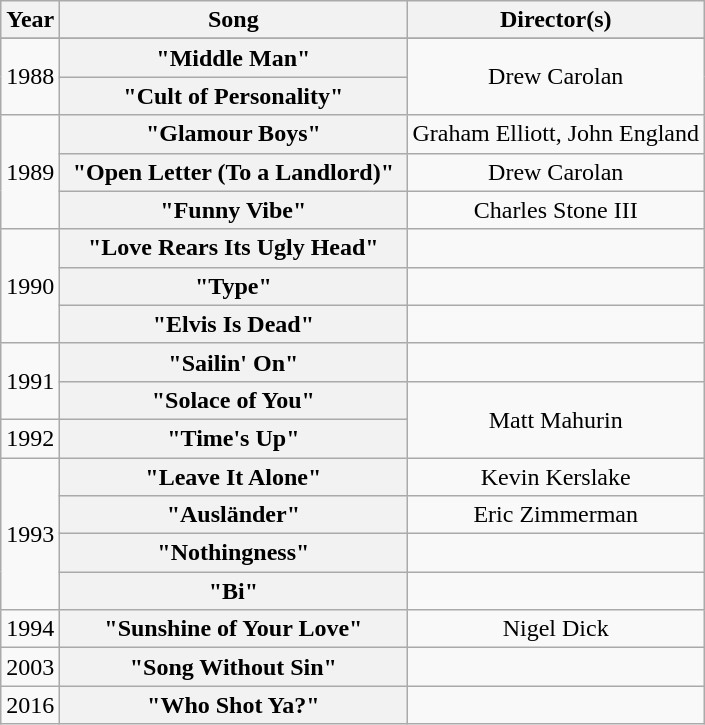<table class="wikitable plainrowheaders" style="text-align:center;">
<tr>
<th>Year</th>
<th style="width:14em;">Song</th>
<th>Director(s)</th>
</tr>
<tr style="font-size:90%;">
</tr>
<tr>
<td rowspan="2">1988</td>
<th scope="row">"Middle Man"</th>
<td rowspan="2">Drew Carolan</td>
</tr>
<tr>
<th scope="row">"Cult of Personality"</th>
</tr>
<tr>
<td rowspan="3">1989</td>
<th scope="row">"Glamour Boys"</th>
<td>Graham Elliott, John England</td>
</tr>
<tr>
<th scope="row">"Open Letter (To a Landlord)"</th>
<td>Drew Carolan</td>
</tr>
<tr>
<th scope="row">"Funny Vibe"</th>
<td>Charles Stone III</td>
</tr>
<tr>
<td rowspan="3">1990</td>
<th scope="row">"Love Rears Its Ugly Head"</th>
<td></td>
</tr>
<tr>
<th scope="row">"Type"</th>
<td></td>
</tr>
<tr>
<th scope="row">"Elvis Is Dead"</th>
<td></td>
</tr>
<tr>
<td rowspan="2">1991</td>
<th scope="row">"Sailin' On"</th>
<td></td>
</tr>
<tr>
<th scope="row">"Solace of You"</th>
<td rowspan="2">Matt Mahurin</td>
</tr>
<tr>
<td>1992</td>
<th scope="row">"Time's Up"</th>
</tr>
<tr>
<td rowspan="4">1993</td>
<th scope="row">"Leave It Alone"</th>
<td>Kevin Kerslake</td>
</tr>
<tr>
<th scope="row">"Ausländer"</th>
<td>Eric Zimmerman</td>
</tr>
<tr>
<th scope="row">"Nothingness"</th>
<td></td>
</tr>
<tr>
<th scope="row">"Bi"</th>
<td></td>
</tr>
<tr>
<td>1994</td>
<th scope="row">"Sunshine of Your Love"</th>
<td>Nigel Dick</td>
</tr>
<tr>
<td>2003</td>
<th scope="row">"Song Without Sin"</th>
<td></td>
</tr>
<tr>
<td>2016</td>
<th scope="row">"Who Shot Ya?"</th>
<td></td>
</tr>
</table>
